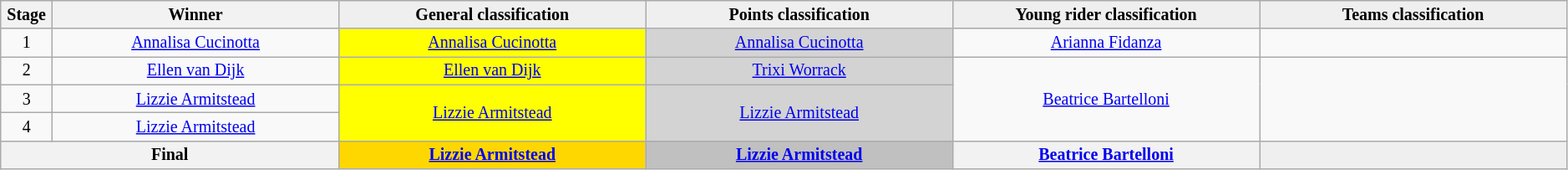<table class="wikitable" style="text-align: center; font-size:smaller;">
<tr style="background-color: #efefef;">
<th width="1%">Stage</th>
<th width="14%">Winner</th>
<th style="background:#EFEFEF;" width="15%">General classification<br></th>
<th style="background:#EFEFEF;" width="15%">Points classification<br></th>
<th style="background:#EFEFEF"  width="15%">Young rider classification<br></th>
<th style="background:#EFEFEF;" width="15%">Teams classification</th>
</tr>
<tr>
<td>1</td>
<td><a href='#'>Annalisa Cucinotta</a></td>
<td style="background:yellow;"><a href='#'>Annalisa Cucinotta</a></td>
<td style="background:lightgrey;"><a href='#'>Annalisa Cucinotta</a></td>
<td style="background:offwhite;"><a href='#'>Arianna Fidanza</a></td>
<td></td>
</tr>
<tr>
<td>2</td>
<td><a href='#'>Ellen van Dijk</a></td>
<td style="background:yellow;"><a href='#'>Ellen van Dijk</a></td>
<td style="background:lightgrey;"><a href='#'>Trixi Worrack</a></td>
<td style="background:offwhite;" rowspan=3><a href='#'>Beatrice Bartelloni</a></td>
<td rowspan=3></td>
</tr>
<tr>
<td>3</td>
<td><a href='#'>Lizzie Armitstead</a></td>
<td style="background:yellow;" rowspan=2><a href='#'>Lizzie Armitstead</a></td>
<td style="background:lightgrey;" rowspan=2><a href='#'>Lizzie Armitstead</a></td>
</tr>
<tr>
<td>4</td>
<td><a href='#'>Lizzie Armitstead</a></td>
</tr>
<tr>
<th colspan=2>Final</th>
<th style="background:gold;"><a href='#'>Lizzie Armitstead</a></th>
<th style="background:silver;"><a href='#'>Lizzie Armitstead</a></th>
<th style="background:offwhite;"><a href='#'>Beatrice Bartelloni</a></th>
<th style="background:#EFEFEF;"></th>
</tr>
</table>
